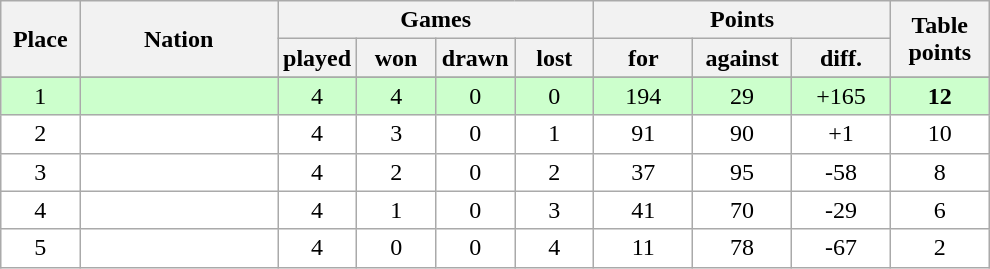<table class="wikitable">
<tr>
<th rowspan=2 width="8%">Place</th>
<th rowspan=2 width="20%">Nation</th>
<th colspan=4 width="32%">Games</th>
<th colspan=3 width="30%">Points</th>
<th rowspan=2 width="10%">Table<br>points</th>
</tr>
<tr>
<th width="8%">played</th>
<th width="8%">won</th>
<th width="8%">drawn</th>
<th width="8%">lost</th>
<th width="10%">for</th>
<th width="10%">against</th>
<th width="10%">diff.</th>
</tr>
<tr>
</tr>
<tr bgcolor=#ccffcc align=center>
<td>1</td>
<td align=left><strong></strong></td>
<td>4</td>
<td>4</td>
<td>0</td>
<td>0</td>
<td>194</td>
<td>29</td>
<td>+165</td>
<td><strong>12</strong></td>
</tr>
<tr bgcolor=#ffffff align=center>
<td>2</td>
<td align=left></td>
<td>4</td>
<td>3</td>
<td>0</td>
<td>1</td>
<td>91</td>
<td>90</td>
<td>+1</td>
<td>10</td>
</tr>
<tr bgcolor=#ffffff align=center>
<td>3</td>
<td align=left></td>
<td>4</td>
<td>2</td>
<td>0</td>
<td>2</td>
<td>37</td>
<td>95</td>
<td>-58</td>
<td>8</td>
</tr>
<tr bgcolor=#ffffff align=center>
<td>4</td>
<td align=left></td>
<td>4</td>
<td>1</td>
<td>0</td>
<td>3</td>
<td>41</td>
<td>70</td>
<td>-29</td>
<td>6</td>
</tr>
<tr bgcolor=#ffffff align=center>
<td>5</td>
<td align=left><em></em></td>
<td>4</td>
<td>0</td>
<td>0</td>
<td>4</td>
<td>11</td>
<td>78</td>
<td>-67</td>
<td>2</td>
</tr>
</table>
